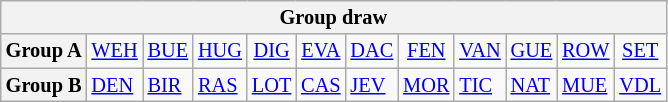<table class="wikitable" style="text-align:center; font-size:85%">
<tr>
<th colspan="12">Group draw</th>
</tr>
<tr>
<th>Group A</th>
<td> <a href='#'>WEH</a></td>
<td> <a href='#'>BUE</a></td>
<td> <a href='#'>HUG</a></td>
<td> <a href='#'>DIG</a></td>
<td> <a href='#'>EVA</a></td>
<td> <a href='#'>DAC</a></td>
<td> <a href='#'>FEN</a></td>
<td> <a href='#'>VAN</a></td>
<td> <a href='#'>GUE</a></td>
<td> <a href='#'>ROW</a></td>
<td> <a href='#'>SET</a></td>
</tr>
<tr>
<th>Group B</th>
<td align="left"> <a href='#'>DEN</a></td>
<td align="left"> <a href='#'>BIR</a></td>
<td align="left"> <a href='#'>RAS</a></td>
<td align="left"> <a href='#'>LOT</a></td>
<td align="left"> <a href='#'>CAS</a></td>
<td align="left"> <a href='#'>JEV</a></td>
<td align="left"> <a href='#'>MOR</a></td>
<td align="left"> <a href='#'>TIC</a></td>
<td align="left"> <a href='#'>NAT</a></td>
<td align="left"> <a href='#'>MUE</a></td>
<td align="left"> <a href='#'>VDL</a></td>
</tr>
</table>
